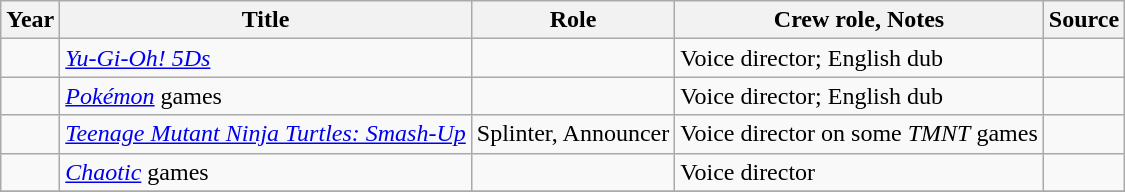<table class="wikitable sortable plainrowheaders">
<tr>
<th>Year</th>
<th>Title</th>
<th>Role</th>
<th class="unsortable">Crew role, Notes</th>
<th class="unsortable">Source</th>
</tr>
<tr>
<td></td>
<td><em><a href='#'>Yu-Gi-Oh! 5Ds</a></em></td>
<td></td>
<td>Voice director; English dub</td>
<td></td>
</tr>
<tr>
<td></td>
<td><em><a href='#'>Pokémon</a></em> games</td>
<td></td>
<td>Voice director; English dub</td>
<td></td>
</tr>
<tr>
<td></td>
<td><em><a href='#'>Teenage Mutant Ninja Turtles: Smash-Up</a></em></td>
<td>Splinter, Announcer</td>
<td>Voice director on some <em>TMNT</em> games</td>
<td></td>
</tr>
<tr>
<td></td>
<td><em><a href='#'>Chaotic</a></em> games</td>
<td></td>
<td>Voice director</td>
<td></td>
</tr>
<tr>
</tr>
</table>
